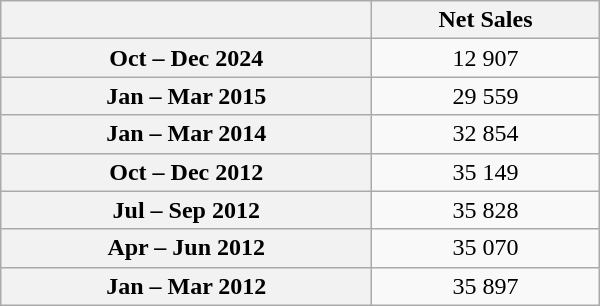<table class="wikitable sortable" style="text-align:center; width:400px; height:150px;">
<tr>
<th></th>
<th>Net Sales</th>
</tr>
<tr>
<th scope="row">Oct – Dec 2024</th>
<td>12 907</td>
</tr>
<tr>
<th scope="row">Jan – Mar 2015</th>
<td>29 559</td>
</tr>
<tr>
<th scope="row">Jan – Mar 2014</th>
<td>32 854</td>
</tr>
<tr>
<th scope="row">Oct – Dec 2012</th>
<td>35 149</td>
</tr>
<tr>
<th scope="row">Jul – Sep 2012</th>
<td>35 828</td>
</tr>
<tr>
<th scope="row">Apr – Jun 2012</th>
<td>35 070</td>
</tr>
<tr>
<th scope="row">Jan – Mar 2012</th>
<td>35 897</td>
</tr>
</table>
